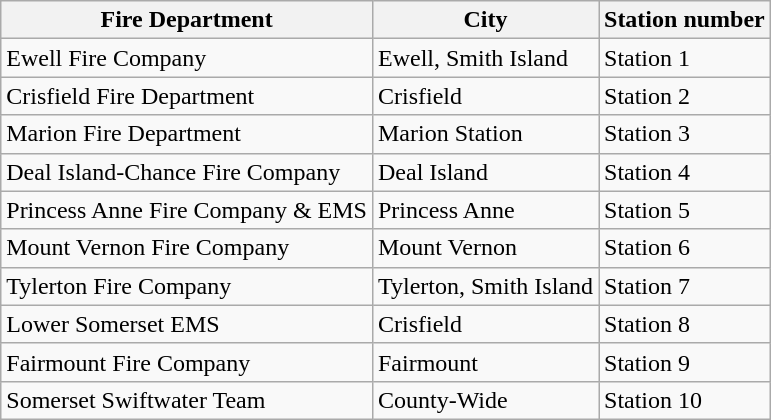<table class="wikitable">
<tr>
<th>Fire Department</th>
<th>City</th>
<th>Station number</th>
</tr>
<tr>
<td>Ewell Fire Company</td>
<td>Ewell, Smith Island</td>
<td>Station 1</td>
</tr>
<tr>
<td>Crisfield Fire Department</td>
<td>Crisfield</td>
<td>Station 2</td>
</tr>
<tr>
<td>Marion Fire Department</td>
<td>Marion Station</td>
<td>Station 3</td>
</tr>
<tr>
<td>Deal Island-Chance Fire Company</td>
<td>Deal Island</td>
<td>Station 4</td>
</tr>
<tr>
<td>Princess Anne Fire Company & EMS</td>
<td>Princess Anne</td>
<td>Station 5</td>
</tr>
<tr>
<td>Mount Vernon Fire Company</td>
<td>Mount Vernon</td>
<td>Station 6</td>
</tr>
<tr>
<td>Tylerton Fire Company</td>
<td>Tylerton, Smith Island</td>
<td>Station 7</td>
</tr>
<tr>
<td>Lower Somerset EMS</td>
<td>Crisfield</td>
<td>Station 8</td>
</tr>
<tr>
<td>Fairmount Fire Company</td>
<td>Fairmount</td>
<td>Station 9</td>
</tr>
<tr>
<td>Somerset Swiftwater Team</td>
<td>County-Wide</td>
<td>Station 10</td>
</tr>
</table>
